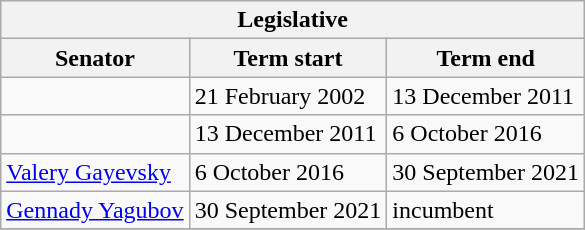<table class="wikitable sortable">
<tr>
<th colspan=3>Legislative</th>
</tr>
<tr>
<th>Senator</th>
<th>Term start</th>
<th>Term end</th>
</tr>
<tr>
<td></td>
<td>21 February 2002</td>
<td>13 December 2011</td>
</tr>
<tr>
<td></td>
<td>13 December 2011</td>
<td>6 October 2016</td>
</tr>
<tr>
<td><a href='#'>Valery Gayevsky</a></td>
<td>6 October 2016</td>
<td>30 September 2021</td>
</tr>
<tr>
<td><a href='#'>Gennady Yagubov</a></td>
<td>30 September 2021</td>
<td>incumbent</td>
</tr>
<tr>
</tr>
</table>
